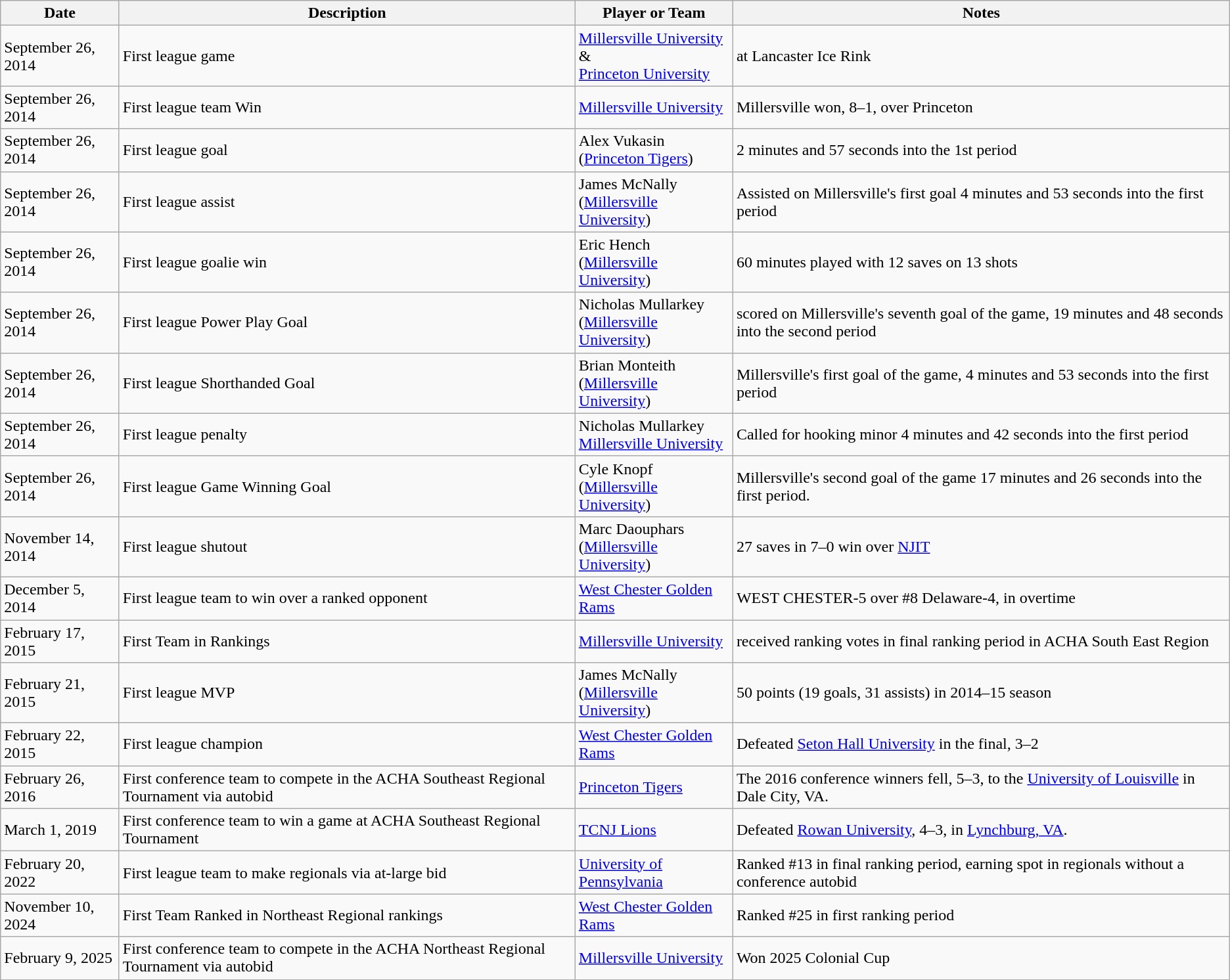<table class="wikitable mw-collapsible mw-collapsed">
<tr>
<th>Date</th>
<th>Description</th>
<th>Player or Team</th>
<th>Notes</th>
</tr>
<tr>
<td>September 26, 2014</td>
<td>First league game</td>
<td><a href='#'>Millersville University</a> &<br><a href='#'>Princeton University</a></td>
<td>at Lancaster Ice Rink</td>
</tr>
<tr>
<td>September 26, 2014</td>
<td>First league team Win</td>
<td><a href='#'>Millersville University</a></td>
<td>Millersville won, 8–1, over Princeton</td>
</tr>
<tr>
<td>September 26, 2014</td>
<td>First league goal</td>
<td>Alex Vukasin<br>(<a href='#'>Princeton Tigers</a>)</td>
<td>2 minutes and 57 seconds into the 1st period</td>
</tr>
<tr>
<td>September 26, 2014</td>
<td>First league assist</td>
<td>James McNally<br>(<a href='#'>Millersville University</a>)</td>
<td>Assisted on Millersville's first goal 4 minutes and 53 seconds into the first period</td>
</tr>
<tr>
<td>September 26, 2014</td>
<td>First league goalie win</td>
<td>Eric Hench<br>(<a href='#'>Millersville University</a>)</td>
<td>60 minutes played with 12 saves on 13 shots</td>
</tr>
<tr>
<td>September 26, 2014</td>
<td>First league Power Play Goal</td>
<td>Nicholas Mullarkey<br>(<a href='#'>Millersville University</a>)</td>
<td>scored on Millersville's seventh goal of the game, 19 minutes and 48 seconds into the second period</td>
</tr>
<tr>
<td>September 26, 2014</td>
<td>First league Shorthanded Goal</td>
<td>Brian Monteith<br>(<a href='#'>Millersville University</a>)</td>
<td>Millersville's first goal of the game, 4 minutes and 53 seconds into the first period</td>
</tr>
<tr>
<td>September 26, 2014</td>
<td>First league penalty</td>
<td>Nicholas Mullarkey<br><a href='#'>Millersville University</a></td>
<td>Called for hooking minor 4 minutes and 42 seconds into the first period</td>
</tr>
<tr>
<td>September 26, 2014</td>
<td>First league Game Winning Goal</td>
<td>Cyle Knopf<br>(<a href='#'>Millersville University</a>)</td>
<td>Millersville's second goal of the game 17 minutes and 26 seconds into the first period.</td>
</tr>
<tr>
<td>November 14, 2014</td>
<td>First league shutout</td>
<td>Marc Daouphars<br>(<a href='#'>Millersville University</a>)</td>
<td>27 saves in 7–0 win over <a href='#'>NJIT</a> <br></td>
</tr>
<tr>
<td>December 5, 2014</td>
<td>First league team to win over a ranked opponent</td>
<td><a href='#'>West Chester Golden Rams</a></td>
<td>WEST CHESTER-5 over #8 Delaware-4, in overtime</td>
</tr>
<tr>
<td>February 17, 2015</td>
<td>First Team in Rankings</td>
<td><a href='#'>Millersville University</a></td>
<td>received ranking votes in final ranking period in ACHA South East Region</td>
</tr>
<tr>
<td>February 21, 2015</td>
<td>First league MVP</td>
<td>James McNally<br>(<a href='#'>Millersville University</a>)</td>
<td>50 points (19 goals, 31 assists) in 2014–15 season</td>
</tr>
<tr>
<td>February 22, 2015</td>
<td>First league champion</td>
<td><a href='#'>West Chester Golden Rams</a></td>
<td>Defeated <a href='#'>Seton Hall University</a> in the final, 3–2</td>
</tr>
<tr>
<td>February 26, 2016</td>
<td>First conference team to compete in the ACHA Southeast Regional Tournament via autobid</td>
<td><a href='#'>Princeton Tigers</a></td>
<td>The 2016 conference winners fell, 5–3, to the <a href='#'>University of Louisville</a> in Dale City, VA.</td>
</tr>
<tr>
<td>March 1, 2019</td>
<td>First conference team to win a game at ACHA Southeast Regional Tournament</td>
<td><a href='#'>TCNJ Lions</a></td>
<td>Defeated <a href='#'>Rowan University</a>, 4–3, in <a href='#'>Lynchburg, VA</a>.</td>
</tr>
<tr>
<td>February 20, 2022</td>
<td>First league team to make regionals via at-large bid</td>
<td><a href='#'>University of Pennsylvania</a></td>
<td>Ranked #13 in final ranking period, earning spot in regionals without a conference autobid</td>
</tr>
<tr>
<td>November 10, 2024</td>
<td>First Team Ranked in Northeast Regional rankings</td>
<td><a href='#'>West Chester Golden Rams</a></td>
<td>Ranked #25 in first ranking period</td>
</tr>
<tr>
<td>February 9, 2025</td>
<td>First conference team to compete in the ACHA Northeast Regional Tournament via autobid</td>
<td><a href='#'>Millersville University</a></td>
<td>Won 2025 Colonial Cup</td>
</tr>
<tr>
</tr>
</table>
